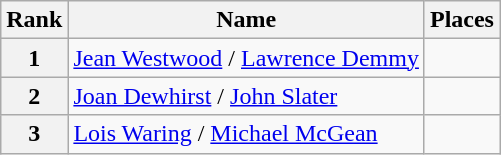<table class="wikitable">
<tr>
<th>Rank</th>
<th>Name</th>
<th>Places</th>
</tr>
<tr>
<th>1</th>
<td> <a href='#'>Jean Westwood</a> / <a href='#'>Lawrence Demmy</a></td>
<td></td>
</tr>
<tr>
<th>2</th>
<td> <a href='#'>Joan Dewhirst</a> / <a href='#'>John Slater</a></td>
<td></td>
</tr>
<tr>
<th>3</th>
<td> <a href='#'>Lois Waring</a> / <a href='#'>Michael McGean</a></td>
<td></td>
</tr>
</table>
